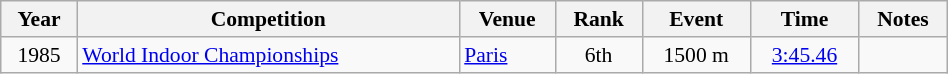<table class="wikitable" width=50% style="font-size:90%; text-align:center;">
<tr Gothenburg>
<th>Year</th>
<th>Competition</th>
<th>Venue</th>
<th>Rank</th>
<th>Event</th>
<th>Time</th>
<th>Notes</th>
</tr>
<tr>
<td>1985</td>
<td align=left><a href='#'>World Indoor Championships</a></td>
<td align=left> <a href='#'>Paris</a></td>
<td>6th</td>
<td>1500 m</td>
<td><a href='#'>3:45.46</a></td>
<td></td>
</tr>
</table>
